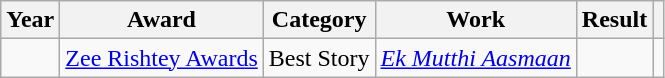<table class="wikitable sortable plainrowheaders">
<tr>
<th>Year</th>
<th>Award</th>
<th>Category</th>
<th>Work</th>
<th>Result</th>
<th scope="col" class="unsortable"></th>
</tr>
<tr>
<td ! scope="row"></td>
<td><a href='#'>Zee Rishtey Awards</a></td>
<td>Best Story</td>
<td><em><a href='#'>Ek Mutthi Aasmaan</a></em></td>
<td></td>
<td></td>
</tr>
</table>
